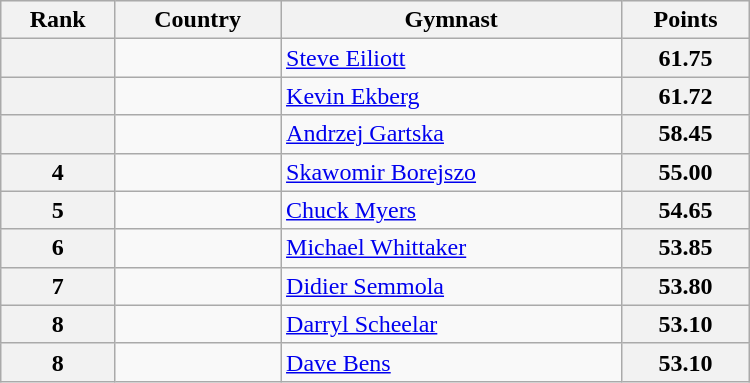<table class="wikitable" width=500>
<tr bgcolor="#efefef">
<th>Rank</th>
<th>Country</th>
<th>Gymnast</th>
<th>Points</th>
</tr>
<tr>
<th></th>
<td></td>
<td><a href='#'>Steve Eiliott</a></td>
<th>61.75</th>
</tr>
<tr>
<th></th>
<td></td>
<td><a href='#'>Kevin Ekberg</a></td>
<th>61.72</th>
</tr>
<tr>
<th></th>
<td></td>
<td><a href='#'>Andrzej Gartska</a></td>
<th>58.45</th>
</tr>
<tr>
<th>4</th>
<td></td>
<td><a href='#'>Skawomir Borejszo</a></td>
<th>55.00</th>
</tr>
<tr>
<th>5</th>
<td></td>
<td><a href='#'>Chuck Myers</a></td>
<th>54.65</th>
</tr>
<tr>
<th>6</th>
<td></td>
<td><a href='#'>Michael Whittaker</a></td>
<th>53.85</th>
</tr>
<tr>
<th>7</th>
<td></td>
<td><a href='#'>Didier Semmola</a></td>
<th>53.80</th>
</tr>
<tr>
<th>8</th>
<td></td>
<td><a href='#'>Darryl Scheelar</a></td>
<th>53.10</th>
</tr>
<tr>
<th>8</th>
<td></td>
<td><a href='#'>Dave Bens</a></td>
<th>53.10</th>
</tr>
</table>
